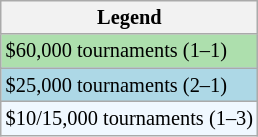<table class=wikitable style="font-size:85%;">
<tr>
<th>Legend</th>
</tr>
<tr style="background:#addfad;">
<td>$60,000 tournaments (1–1)</td>
</tr>
<tr style="background:lightblue;">
<td>$25,000 tournaments (2–1)</td>
</tr>
<tr style="background:#f0f8ff;">
<td>$10/15,000 tournaments (1–3)</td>
</tr>
</table>
